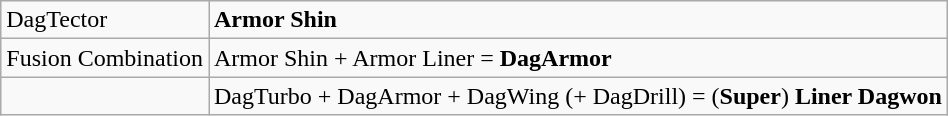<table class="wikitable" style="text-align:left">
<tr>
<td>DagTector</td>
<td><strong>Armor Shin</strong></td>
</tr>
<tr>
<td>Fusion Combination</td>
<td>Armor Shin + Armor Liner = <strong>DagArmor</strong></td>
</tr>
<tr>
<td></td>
<td>DagTurbo + DagArmor + DagWing (+ DagDrill) = (<strong>Super</strong>) <strong>Liner Dagwon</strong></td>
</tr>
</table>
